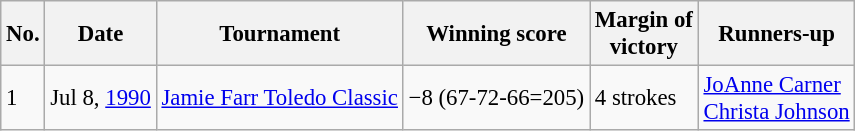<table class="wikitable" style="font-size:95%;">
<tr>
<th>No.</th>
<th>Date</th>
<th>Tournament</th>
<th>Winning score</th>
<th>Margin of<br>victory</th>
<th>Runners-up</th>
</tr>
<tr>
<td>1</td>
<td>Jul 8, <a href='#'>1990</a></td>
<td><a href='#'>Jamie Farr Toledo Classic</a></td>
<td>−8 (67-72-66=205)</td>
<td>4 strokes</td>
<td> <a href='#'>JoAnne Carner</a><br> <a href='#'>Christa Johnson</a></td>
</tr>
</table>
